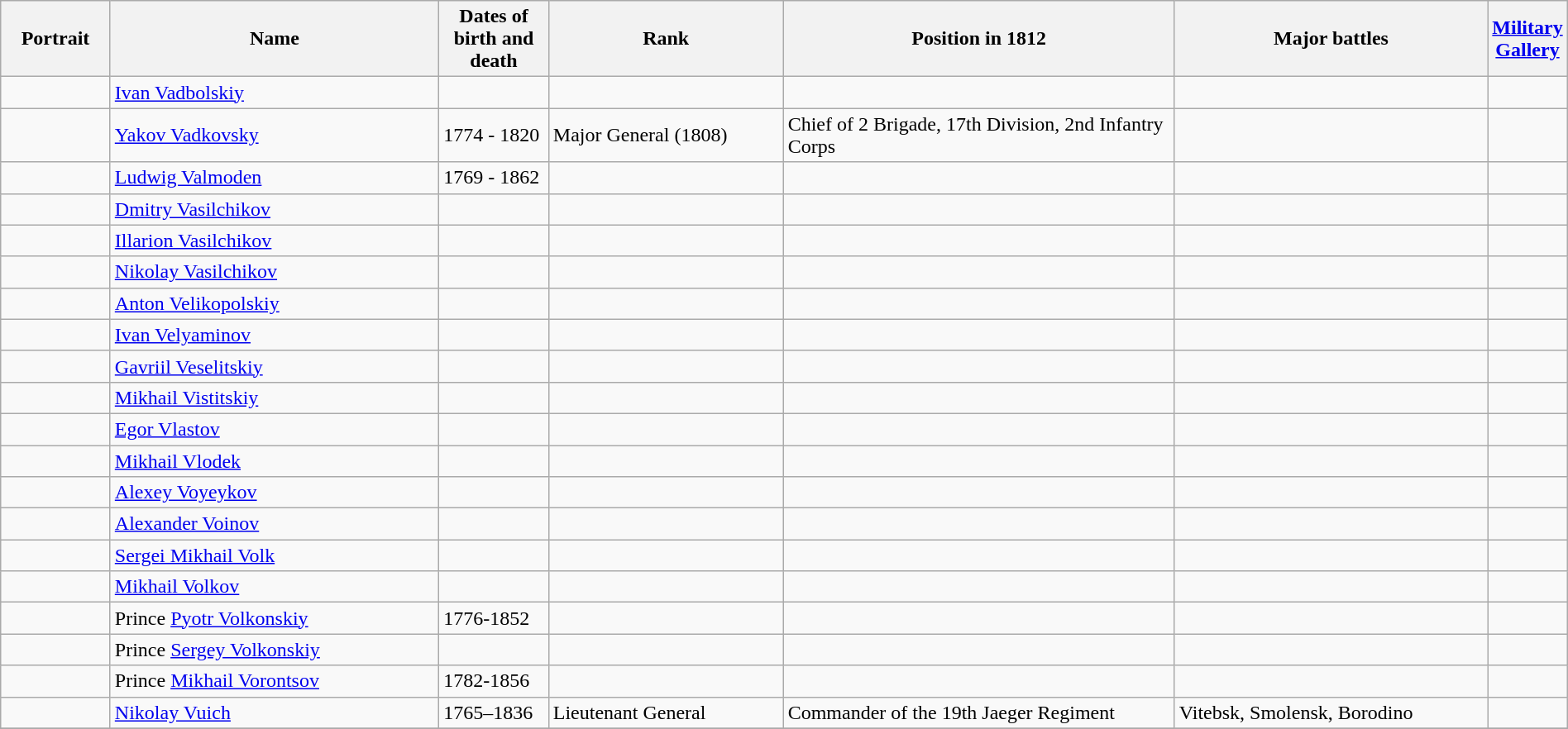<table width=100% class="wikitable">
<tr>
<th width=7%>Portrait</th>
<th width=21%>Name</th>
<th width=7%>Dates of birth and death</th>
<th width=15%>Rank</th>
<th width=25%>Position in 1812</th>
<th width=20%>Major battles</th>
<th width=5%><a href='#'>Military Gallery</a></th>
</tr>
<tr>
<td></td>
<td><a href='#'>Ivan Vadbolskiy</a></td>
<td></td>
<td></td>
<td></td>
<td></td>
<td></td>
</tr>
<tr>
<td></td>
<td><a href='#'>Yakov Vadkovsky</a></td>
<td>1774 - 1820</td>
<td>Major General (1808)</td>
<td>Chief of 2 Brigade, 17th Division, 2nd Infantry Corps</td>
<td></td>
<td></td>
</tr>
<tr>
<td></td>
<td><a href='#'>Ludwig Valmoden</a></td>
<td>1769 - 1862</td>
<td></td>
<td></td>
<td></td>
<td></td>
</tr>
<tr>
<td></td>
<td><a href='#'>Dmitry Vasilchikov</a></td>
<td></td>
<td></td>
<td></td>
<td></td>
<td></td>
</tr>
<tr>
<td></td>
<td><a href='#'>Illarion Vasilchikov</a></td>
<td></td>
<td></td>
<td></td>
<td></td>
<td></td>
</tr>
<tr>
<td></td>
<td><a href='#'>Nikolay Vasilchikov</a></td>
<td></td>
<td></td>
<td></td>
<td></td>
<td></td>
</tr>
<tr>
<td></td>
<td><a href='#'>Anton Velikopolskiy</a></td>
<td></td>
<td></td>
<td></td>
<td></td>
<td></td>
</tr>
<tr>
<td></td>
<td><a href='#'>Ivan Velyaminov</a></td>
<td></td>
<td></td>
<td></td>
<td></td>
<td></td>
</tr>
<tr>
<td></td>
<td><a href='#'>Gavriil Veselitskiy</a></td>
<td></td>
<td></td>
<td></td>
<td></td>
<td></td>
</tr>
<tr>
<td></td>
<td><a href='#'>Mikhail Vistitskiy</a></td>
<td></td>
<td></td>
<td></td>
<td></td>
<td></td>
</tr>
<tr>
<td></td>
<td><a href='#'>Egor Vlastov</a></td>
<td></td>
<td></td>
<td></td>
<td></td>
<td></td>
</tr>
<tr>
<td></td>
<td><a href='#'>Mikhail Vlodek</a></td>
<td></td>
<td></td>
<td></td>
<td></td>
<td></td>
</tr>
<tr>
<td></td>
<td><a href='#'>Alexey Voyeykov</a></td>
<td></td>
<td></td>
<td></td>
<td></td>
<td></td>
</tr>
<tr>
<td></td>
<td><a href='#'>Alexander Voinov</a></td>
<td></td>
<td></td>
<td></td>
<td></td>
<td></td>
</tr>
<tr>
<td></td>
<td><a href='#'>Sergei Mikhail Volk</a></td>
<td></td>
<td></td>
<td></td>
<td></td>
<td></td>
</tr>
<tr>
<td></td>
<td><a href='#'>Mikhail Volkov</a></td>
<td></td>
<td></td>
<td></td>
<td></td>
<td></td>
</tr>
<tr>
<td></td>
<td>Prince <a href='#'>Pyotr Volkonskiy</a></td>
<td>1776-1852</td>
<td></td>
<td></td>
<td></td>
<td></td>
</tr>
<tr>
<td></td>
<td>Prince <a href='#'>Sergey Volkonskiy</a></td>
<td></td>
<td></td>
<td></td>
<td></td>
<td></td>
</tr>
<tr>
<td></td>
<td>Prince <a href='#'>Mikhail Vorontsov</a></td>
<td>1782-1856</td>
<td></td>
<td></td>
<td></td>
<td></td>
</tr>
<tr>
<td></td>
<td><a href='#'>Nikolay Vuich</a></td>
<td>1765–1836</td>
<td>Lieutenant General</td>
<td>Commander of the 19th Jaeger Regiment</td>
<td>Vitebsk, Smolensk, Borodino</td>
<td></td>
</tr>
<tr>
</tr>
</table>
